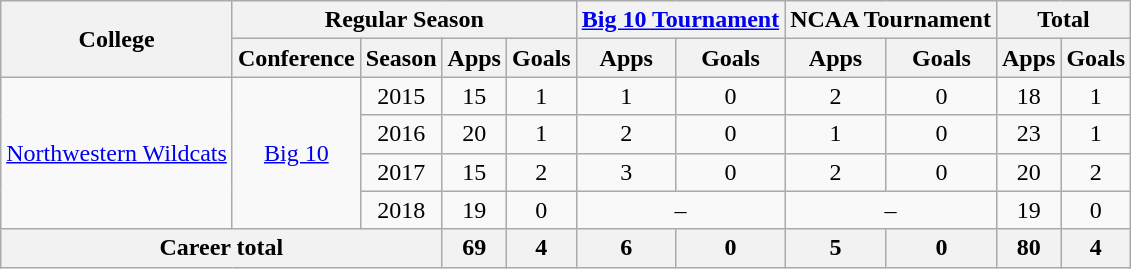<table class="wikitable" style="text-align: center;">
<tr>
<th rowspan="2">College</th>
<th colspan="4">Regular Season</th>
<th colspan="2"><a href='#'>Big 10 Tournament</a></th>
<th colspan="2">NCAA Tournament</th>
<th colspan="2">Total</th>
</tr>
<tr>
<th>Conference</th>
<th>Season</th>
<th>Apps</th>
<th>Goals</th>
<th>Apps</th>
<th>Goals</th>
<th>Apps</th>
<th>Goals</th>
<th>Apps</th>
<th>Goals</th>
</tr>
<tr>
<td rowspan="4"><a href='#'>Northwestern Wildcats</a></td>
<td rowspan="4"><a href='#'>Big 10</a></td>
<td>2015</td>
<td>15</td>
<td>1</td>
<td>1</td>
<td>0</td>
<td>2</td>
<td>0</td>
<td>18</td>
<td>1</td>
</tr>
<tr>
<td>2016</td>
<td>20</td>
<td>1</td>
<td>2</td>
<td>0</td>
<td>1</td>
<td>0</td>
<td>23</td>
<td>1</td>
</tr>
<tr>
<td>2017</td>
<td>15</td>
<td>2</td>
<td>3</td>
<td>0</td>
<td>2</td>
<td>0</td>
<td>20</td>
<td>2</td>
</tr>
<tr>
<td>2018</td>
<td>19</td>
<td>0</td>
<td colspan="2">–</td>
<td colspan="2">–</td>
<td>19</td>
<td>0</td>
</tr>
<tr>
<th colspan="3">Career total</th>
<th>69</th>
<th>4</th>
<th>6</th>
<th>0</th>
<th>5</th>
<th>0</th>
<th>80</th>
<th>4</th>
</tr>
</table>
